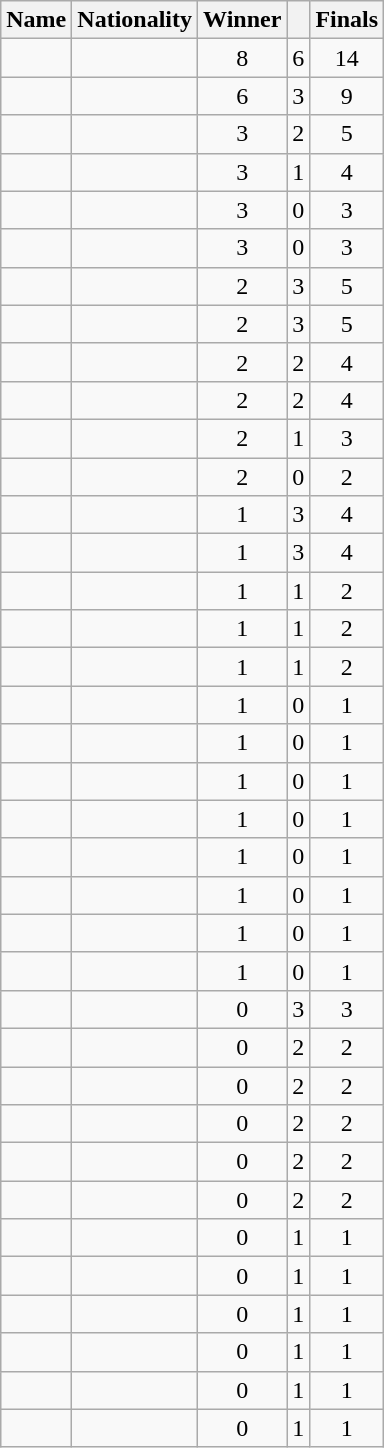<table class="wikitable sortable" style="font-size:100%; text-align: center">
<tr>
<th>Name</th>
<th>Nationality</th>
<th>Winner</th>
<th></th>
<th>Finals</th>
</tr>
<tr>
<td align="left"><strong></strong></td>
<td align="left"></td>
<td>8</td>
<td>6</td>
<td>14</td>
</tr>
<tr>
<td align="left"></td>
<td align="left"></td>
<td>6</td>
<td>3</td>
<td>9</td>
</tr>
<tr>
<td align="left"><strong></strong></td>
<td align="left"></td>
<td>3</td>
<td>2</td>
<td>5</td>
</tr>
<tr>
<td align="left"></td>
<td align="left"></td>
<td>3</td>
<td>1</td>
<td>4</td>
</tr>
<tr>
<td align="left"></td>
<td align="left"></td>
<td>3</td>
<td>0</td>
<td>3</td>
</tr>
<tr>
<td align="left"></td>
<td align="left"></td>
<td>3</td>
<td>0</td>
<td>3</td>
</tr>
<tr>
<td align="left"></td>
<td align="left"></td>
<td>2</td>
<td>3</td>
<td>5</td>
</tr>
<tr>
<td align="left"><strong></strong></td>
<td align="left"></td>
<td>2</td>
<td>3</td>
<td>5</td>
</tr>
<tr>
<td align="left"><strong></strong></td>
<td align="left"></td>
<td>2</td>
<td>2</td>
<td>4</td>
</tr>
<tr>
<td align="left"><strong></strong></td>
<td align="left"></td>
<td>2</td>
<td>2</td>
<td>4</td>
</tr>
<tr>
<td align="left"><strong></strong></td>
<td align="left"></td>
<td>2</td>
<td>1</td>
<td>3</td>
</tr>
<tr>
<td align="left"><strong></strong></td>
<td align="left"></td>
<td>2</td>
<td>0</td>
<td>2</td>
</tr>
<tr>
<td align="left"></td>
<td align="left"></td>
<td>1</td>
<td>3</td>
<td>4</td>
</tr>
<tr>
<td align="left"></td>
<td align="left"></td>
<td>1</td>
<td>3</td>
<td>4</td>
</tr>
<tr>
<td align="left"></td>
<td align="left"></td>
<td>1</td>
<td>1</td>
<td>2</td>
</tr>
<tr>
<td align="left"><strong></strong></td>
<td align="left"></td>
<td>1</td>
<td>1</td>
<td>2</td>
</tr>
<tr>
<td align="left"><strong></strong></td>
<td align="left"></td>
<td>1</td>
<td>1</td>
<td>2</td>
</tr>
<tr>
<td align="left"></td>
<td align="left"></td>
<td>1</td>
<td>0</td>
<td>1</td>
</tr>
<tr>
<td align="left"></td>
<td align="left"></td>
<td>1</td>
<td>0</td>
<td>1</td>
</tr>
<tr>
<td align="left"></td>
<td align="left"></td>
<td>1</td>
<td>0</td>
<td>1</td>
</tr>
<tr>
<td align="left"></td>
<td align="left"></td>
<td>1</td>
<td>0</td>
<td>1</td>
</tr>
<tr>
<td align="left"><strong></strong></td>
<td align="left"></td>
<td>1</td>
<td>0</td>
<td>1</td>
</tr>
<tr>
<td align="left"><strong></strong></td>
<td align="left"></td>
<td>1</td>
<td>0</td>
<td>1</td>
</tr>
<tr>
<td align="left"><strong></strong></td>
<td align="left"></td>
<td>1</td>
<td>0</td>
<td>1</td>
</tr>
<tr>
<td align="left"></td>
<td align="left"></td>
<td>1</td>
<td>0</td>
<td>1</td>
</tr>
<tr>
<td align="left"></td>
<td align="left"></td>
<td>0</td>
<td>3</td>
<td>3</td>
</tr>
<tr>
<td align="left"></td>
<td align="left"></td>
<td>0</td>
<td>2</td>
<td>2</td>
</tr>
<tr>
<td align="left"><strong></strong></td>
<td align="left"></td>
<td>0</td>
<td>2</td>
<td>2</td>
</tr>
<tr>
<td align="left"><strong></strong></td>
<td align="left"></td>
<td>0</td>
<td>2</td>
<td>2</td>
</tr>
<tr>
<td align="left"><strong></strong></td>
<td align="left"></td>
<td>0</td>
<td>2</td>
<td>2</td>
</tr>
<tr>
<td align="left"><strong></strong></td>
<td align="left"></td>
<td>0</td>
<td>2</td>
<td>2</td>
</tr>
<tr>
<td align="left"></td>
<td align="left"></td>
<td>0</td>
<td>1</td>
<td>1</td>
</tr>
<tr>
<td align="left"></td>
<td align="left"></td>
<td>0</td>
<td>1</td>
<td>1</td>
</tr>
<tr>
<td align="left"></td>
<td align="left"></td>
<td>0</td>
<td>1</td>
<td>1</td>
</tr>
<tr>
<td align="left"></td>
<td align="left"></td>
<td>0</td>
<td>1</td>
<td>1</td>
</tr>
<tr>
<td align="left"><strong></strong></td>
<td align="left"></td>
<td>0</td>
<td>1</td>
<td>1</td>
</tr>
<tr>
<td align="left"></td>
<td align="left"></td>
<td>0</td>
<td>1</td>
<td>1</td>
</tr>
</table>
